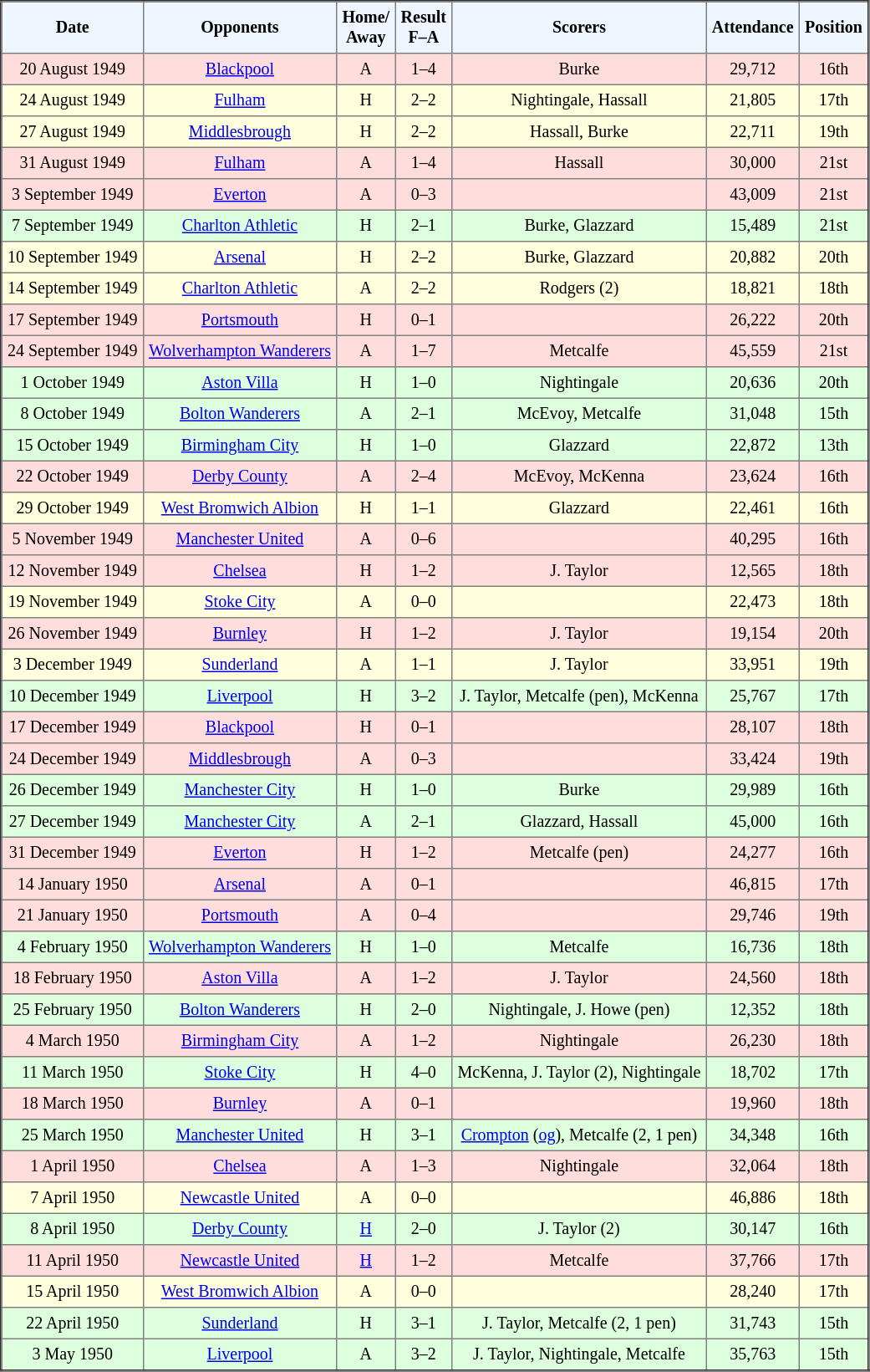<table border="2" cellpadding="4" style="border-collapse:collapse; text-align:center; font-size:smaller;">
<tr style="background:#f0f6ff;">
<th><strong>Date</strong></th>
<th><strong>Opponents</strong></th>
<th><strong>Home/<br>Away</strong></th>
<th><strong>Result<br>F–A</strong></th>
<th><strong>Scorers</strong></th>
<th><strong>Attendance</strong></th>
<th><strong>Position</strong></th>
</tr>
<tr bgcolor="#ffdddd">
<td>20 August 1949</td>
<td><a href='#'>Blackpool</a></td>
<td>A</td>
<td>1–4</td>
<td>Burke</td>
<td>29,712</td>
<td>16th</td>
</tr>
<tr bgcolor="#ffffdd">
<td>24 August 1949</td>
<td><a href='#'>Fulham</a></td>
<td>H</td>
<td>2–2</td>
<td>Nightingale, Hassall</td>
<td>21,805</td>
<td>17th</td>
</tr>
<tr bgcolor="#ffffdd">
<td>27 August 1949</td>
<td><a href='#'>Middlesbrough</a></td>
<td>H</td>
<td>2–2</td>
<td>Hassall, Burke</td>
<td>22,711</td>
<td>19th</td>
</tr>
<tr bgcolor="#ffdddd">
<td>31 August 1949</td>
<td><a href='#'>Fulham</a></td>
<td>A</td>
<td>1–4</td>
<td>Hassall</td>
<td>30,000</td>
<td>21st</td>
</tr>
<tr bgcolor="#ffdddd">
<td>3 September 1949</td>
<td><a href='#'>Everton</a></td>
<td>A</td>
<td>0–3</td>
<td></td>
<td>43,009</td>
<td>21st</td>
</tr>
<tr bgcolor="#ddffdd">
<td>7 September 1949</td>
<td><a href='#'>Charlton Athletic</a></td>
<td>H</td>
<td>2–1</td>
<td>Burke, Glazzard</td>
<td>15,489</td>
<td>21st</td>
</tr>
<tr bgcolor="#ffffdd">
<td>10 September 1949</td>
<td><a href='#'>Arsenal</a></td>
<td>H</td>
<td>2–2</td>
<td>Burke, Glazzard</td>
<td>20,882</td>
<td>20th</td>
</tr>
<tr bgcolor="#ffffdd">
<td>14 September 1949</td>
<td><a href='#'>Charlton Athletic</a></td>
<td>A</td>
<td>2–2</td>
<td>Rodgers (2)</td>
<td>18,821</td>
<td>18th</td>
</tr>
<tr bgcolor="#ffdddd">
<td>17 September 1949</td>
<td><a href='#'>Portsmouth</a></td>
<td>H</td>
<td>0–1</td>
<td></td>
<td>26,222</td>
<td>20th</td>
</tr>
<tr bgcolor="#ffdddd">
<td>24 September 1949</td>
<td><a href='#'>Wolverhampton Wanderers</a></td>
<td>A</td>
<td>1–7</td>
<td>Metcalfe</td>
<td>45,559</td>
<td>21st</td>
</tr>
<tr bgcolor="#ddffdd">
<td>1 October 1949</td>
<td><a href='#'>Aston Villa</a></td>
<td>H</td>
<td>1–0</td>
<td>Nightingale</td>
<td>20,636</td>
<td>20th</td>
</tr>
<tr bgcolor="#ddffdd">
<td>8 October 1949</td>
<td><a href='#'>Bolton Wanderers</a></td>
<td>A</td>
<td>2–1</td>
<td>McEvoy, Metcalfe</td>
<td>31,048</td>
<td>15th</td>
</tr>
<tr bgcolor="#ddffdd">
<td>15 October 1949</td>
<td><a href='#'>Birmingham City</a></td>
<td>H</td>
<td>1–0</td>
<td>Glazzard</td>
<td>22,872</td>
<td>13th</td>
</tr>
<tr bgcolor="#ffdddd">
<td>22 October 1949</td>
<td><a href='#'>Derby County</a></td>
<td>A</td>
<td>2–4</td>
<td>McEvoy, McKenna</td>
<td>23,624</td>
<td>16th</td>
</tr>
<tr bgcolor="#ffffdd">
<td>29 October 1949</td>
<td><a href='#'>West Bromwich Albion</a></td>
<td>H</td>
<td>1–1</td>
<td>Glazzard</td>
<td>22,461</td>
<td>16th</td>
</tr>
<tr bgcolor="#ffdddd">
<td>5 November 1949</td>
<td><a href='#'>Manchester United</a></td>
<td>A</td>
<td>0–6</td>
<td></td>
<td>40,295</td>
<td>16th</td>
</tr>
<tr bgcolor="#ffdddd">
<td>12 November 1949</td>
<td><a href='#'>Chelsea</a></td>
<td>H</td>
<td>1–2</td>
<td>J. Taylor</td>
<td>12,565</td>
<td>18th</td>
</tr>
<tr bgcolor="#ffffdd">
<td>19 November 1949</td>
<td><a href='#'>Stoke City</a></td>
<td>A</td>
<td>0–0</td>
<td></td>
<td>22,473</td>
<td>18th</td>
</tr>
<tr bgcolor="#ffdddd">
<td>26 November 1949</td>
<td><a href='#'>Burnley</a></td>
<td>H</td>
<td>1–2</td>
<td>J. Taylor</td>
<td>19,154</td>
<td>20th</td>
</tr>
<tr bgcolor="#ffffdd">
<td>3 December 1949</td>
<td><a href='#'>Sunderland</a></td>
<td>A</td>
<td>1–1</td>
<td>J. Taylor</td>
<td>33,951</td>
<td>19th</td>
</tr>
<tr bgcolor="#ddffdd">
<td>10 December 1949</td>
<td><a href='#'>Liverpool</a></td>
<td>H</td>
<td>3–2</td>
<td>J. Taylor, Metcalfe (pen), McKenna</td>
<td>25,767</td>
<td>17th</td>
</tr>
<tr bgcolor="#ffdddd">
<td>17 December 1949</td>
<td><a href='#'>Blackpool</a></td>
<td>H</td>
<td>0–1</td>
<td></td>
<td>28,107</td>
<td>18th</td>
</tr>
<tr bgcolor="#ffdddd">
<td>24 December 1949</td>
<td><a href='#'>Middlesbrough</a></td>
<td>A</td>
<td>0–3</td>
<td></td>
<td>33,424</td>
<td>19th</td>
</tr>
<tr bgcolor="#ddffdd">
<td>26 December 1949</td>
<td><a href='#'>Manchester City</a></td>
<td>H</td>
<td>1–0</td>
<td>Burke</td>
<td>29,989</td>
<td>16th</td>
</tr>
<tr bgcolor="#ddffdd">
<td>27 December 1949</td>
<td><a href='#'>Manchester City</a></td>
<td>A</td>
<td>2–1</td>
<td>Glazzard, Hassall</td>
<td>45,000</td>
<td>16th</td>
</tr>
<tr bgcolor="#ffdddd">
<td>31 December 1949</td>
<td><a href='#'>Everton</a></td>
<td>H</td>
<td>1–2</td>
<td>Metcalfe (pen)</td>
<td>24,277</td>
<td>16th</td>
</tr>
<tr bgcolor="#ffdddd">
<td>14 January 1950</td>
<td><a href='#'>Arsenal</a></td>
<td>A</td>
<td>0–1</td>
<td></td>
<td>46,815</td>
<td>17th</td>
</tr>
<tr bgcolor="#ffdddd">
<td>21 January 1950</td>
<td><a href='#'>Portsmouth</a></td>
<td>A</td>
<td>0–4</td>
<td></td>
<td>29,746</td>
<td>19th</td>
</tr>
<tr bgcolor="#ddffdd">
<td>4 February 1950</td>
<td><a href='#'>Wolverhampton Wanderers</a></td>
<td>H</td>
<td>1–0</td>
<td>Metcalfe</td>
<td>16,736</td>
<td>18th</td>
</tr>
<tr bgcolor="#ffdddd">
<td>18 February 1950</td>
<td><a href='#'>Aston Villa</a></td>
<td>A</td>
<td>1–2</td>
<td>J. Taylor</td>
<td>24,560</td>
<td>18th</td>
</tr>
<tr bgcolor="#ddffdd">
<td>25 February 1950</td>
<td><a href='#'>Bolton Wanderers</a></td>
<td>H</td>
<td>2–0</td>
<td>Nightingale, J. Howe (pen)</td>
<td>12,352</td>
<td>18th</td>
</tr>
<tr bgcolor="#ffdddd">
<td>4 March 1950</td>
<td><a href='#'>Birmingham City</a></td>
<td>A</td>
<td>1–2</td>
<td>Nightingale</td>
<td>26,230</td>
<td>18th</td>
</tr>
<tr bgcolor="#ddffdd">
<td>11 March 1950</td>
<td><a href='#'>Stoke City</a></td>
<td>H</td>
<td>4–0</td>
<td>McKenna, J. Taylor (2), Nightingale</td>
<td>18,702</td>
<td>17th</td>
</tr>
<tr bgcolor="#ffdddd">
<td>18 March 1950</td>
<td><a href='#'>Burnley</a></td>
<td>A</td>
<td>0–1</td>
<td></td>
<td>19,960</td>
<td>18th</td>
</tr>
<tr bgcolor="#ddffdd">
<td>25 March 1950</td>
<td><a href='#'>Manchester United</a></td>
<td>H</td>
<td>3–1</td>
<td><a href='#'>Crompton</a> (<a href='#'>og</a>), Metcalfe (2, 1 pen)</td>
<td>34,348</td>
<td>16th</td>
</tr>
<tr bgcolor="#ffdddd">
<td>1 April 1950</td>
<td><a href='#'>Chelsea</a></td>
<td>A</td>
<td>1–3</td>
<td>Nightingale</td>
<td>32,064</td>
<td>18th</td>
</tr>
<tr bgcolor="#ffffdd">
<td>7 April 1950</td>
<td><a href='#'>Newcastle United</a></td>
<td>A</td>
<td>0–0</td>
<td></td>
<td>46,886</td>
<td>18th</td>
</tr>
<tr bgcolor="#ddffdd">
<td>8 April 1950</td>
<td><a href='#'>Derby County</a></td>
<td><a href='#'>H</a></td>
<td>2–0</td>
<td>J. Taylor (2)</td>
<td>30,147</td>
<td>16th</td>
</tr>
<tr bgcolor="#ffdddd">
<td>11 April 1950</td>
<td><a href='#'>Newcastle United</a></td>
<td><a href='#'>H</a></td>
<td>1–2</td>
<td>Metcalfe</td>
<td>37,766</td>
<td>17th</td>
</tr>
<tr bgcolor="#ffffdd">
<td>15 April 1950</td>
<td><a href='#'>West Bromwich Albion</a></td>
<td>A</td>
<td>0–0</td>
<td></td>
<td>28,240</td>
<td>17th</td>
</tr>
<tr bgcolor="#ddffdd">
<td>22 April 1950</td>
<td><a href='#'>Sunderland</a></td>
<td>H</td>
<td>3–1</td>
<td>J. Taylor, Metcalfe (2, 1 pen)</td>
<td>31,743</td>
<td>15th</td>
</tr>
<tr bgcolor="#ddffdd">
<td>3 May 1950</td>
<td><a href='#'>Liverpool</a></td>
<td>A</td>
<td>3–2</td>
<td>J. Taylor, Nightingale, Metcalfe</td>
<td>35,763</td>
<td>15th</td>
</tr>
</table>
